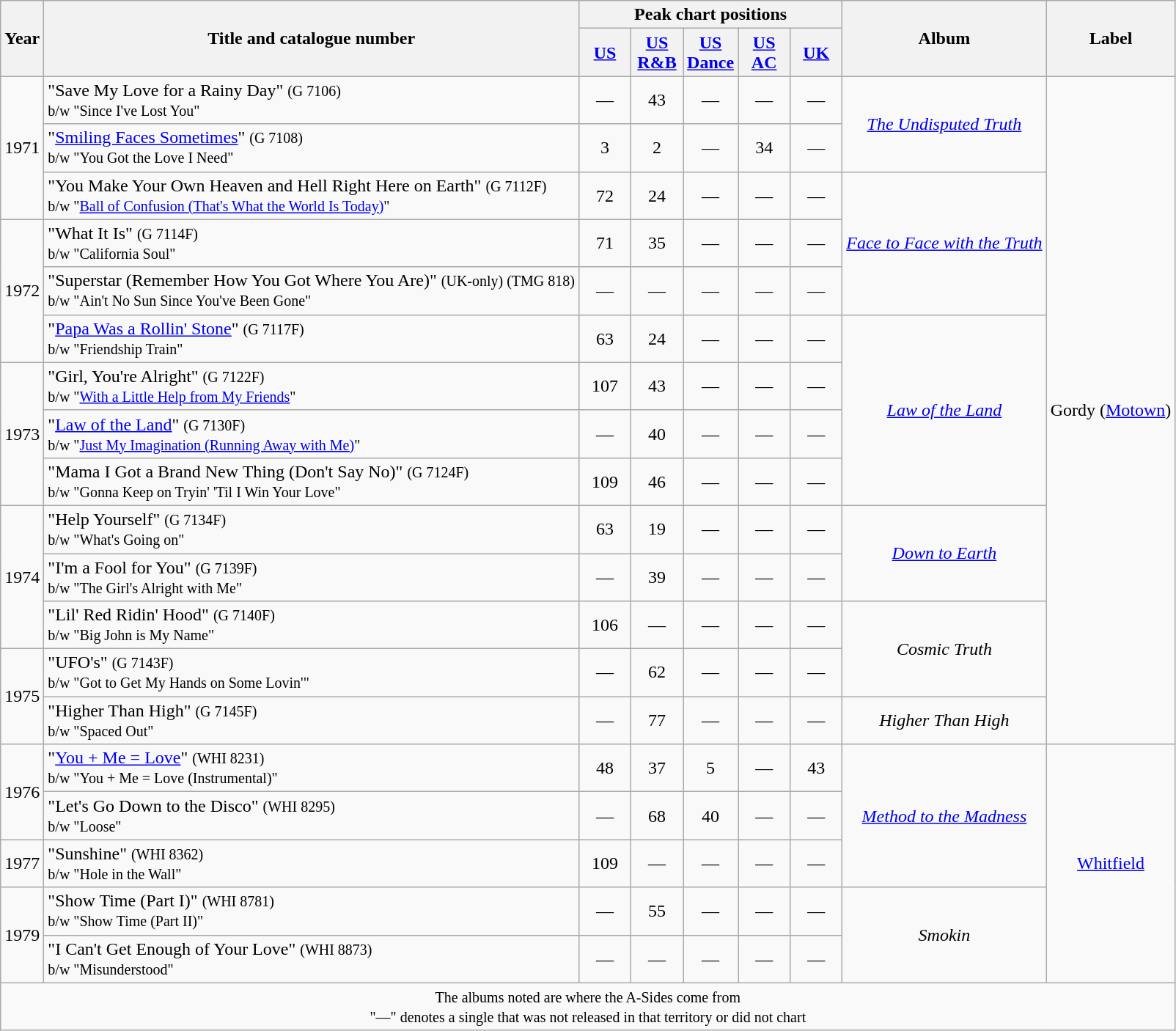<table class=wikitable>
<tr>
<th scope="col" rowspan="2">Year</th>
<th scope="col" rowspan="2">Title and catalogue number</th>
<th scope="col" colspan="5">Peak chart positions</th>
<th scope="col" rowspan="2">Album</th>
<th scope="col" rowspan="2">Label</th>
</tr>
<tr>
<th width="40"><a href='#'>US</a><br></th>
<th width="40"><a href='#'>US R&B</a><br></th>
<th width="40"><a href='#'>US Dance</a><br></th>
<th width="40"><a href='#'>US AC</a><br></th>
<th width="40"><a href='#'>UK</a><br></th>
</tr>
<tr>
<td rowspan="3">1971</td>
<td>"Save My Love for a Rainy Day" <small>(G 7106)</small><br><small>b/w "Since I've Lost You"</small></td>
<td style="text-align:center;">—</td>
<td style="text-align:center;">43</td>
<td style="text-align:center;">—</td>
<td style="text-align:center;">—</td>
<td style="text-align:center;">—</td>
<td rowspan="2" style="text-align:center;"><em><a href='#'>The Undisputed Truth</a></em></td>
<td rowspan="14" style="text-align:center;">Gordy (<a href='#'>Motown</a>)</td>
</tr>
<tr>
<td>"<a href='#'>Smiling Faces Sometimes</a>" <small>(G 7108)</small><br><small>b/w "You Got the Love I Need"</small></td>
<td style="text-align:center;">3</td>
<td style="text-align:center;">2</td>
<td style="text-align:center;">—</td>
<td style="text-align:center;">34</td>
<td style="text-align:center;">—</td>
</tr>
<tr>
<td>"You Make Your Own Heaven and Hell Right Here on Earth" <small>(G 7112F)</small><br><small>b/w "<a href='#'>Ball of Confusion (That's What the World Is Today)</a>"</small></td>
<td style="text-align:center;">72</td>
<td style="text-align:center;">24</td>
<td style="text-align:center;">—</td>
<td style="text-align:center;">—</td>
<td style="text-align:center;">—</td>
<td rowspan="3" style="text-align:center;"><em><a href='#'>Face to Face with the Truth</a></em></td>
</tr>
<tr>
<td rowspan="3">1972</td>
<td>"What It Is" <small>(G 7114F)</small><br><small>b/w "California Soul"</small></td>
<td style="text-align:center;">71</td>
<td style="text-align:center;">35</td>
<td style="text-align:center;">—</td>
<td style="text-align:center;">—</td>
<td style="text-align:center;">—</td>
</tr>
<tr>
<td>"Superstar (Remember How You Got Where You Are)" <small>(UK-only) (TMG 818)</small><br><small>b/w "Ain't No Sun Since You've Been Gone"</small></td>
<td style="text-align:center;">—</td>
<td style="text-align:center;">—</td>
<td style="text-align:center;">—</td>
<td style="text-align:center;">—</td>
<td style="text-align:center;">—</td>
</tr>
<tr>
<td>"<a href='#'>Papa Was a Rollin' Stone</a>" <small>(G 7117F)</small><br><small>b/w "Friendship Train"</small></td>
<td style="text-align:center;">63</td>
<td style="text-align:center;">24</td>
<td style="text-align:center;">—</td>
<td style="text-align:center;">—</td>
<td style="text-align:center;">—</td>
<td rowspan="4" style="text-align:center;"><em><a href='#'>Law of the Land</a></em></td>
</tr>
<tr>
<td rowspan="3">1973</td>
<td>"Girl, You're Alright" <small>(G 7122F)</small><br><small>b/w "<a href='#'>With a Little Help from My Friends</a>"</small></td>
<td style="text-align:center;">107</td>
<td style="text-align:center;">43</td>
<td style="text-align:center;">—</td>
<td style="text-align:center;">—</td>
<td style="text-align:center;">—</td>
</tr>
<tr>
<td>"<a href='#'>Law of the Land</a>" <small>(G 7130F)</small><br><small>b/w "<a href='#'>Just My Imagination (Running Away with Me)</a>"</small></td>
<td style="text-align:center;">—</td>
<td style="text-align:center;">40</td>
<td style="text-align:center;">—</td>
<td style="text-align:center;">—</td>
<td style="text-align:center;">—</td>
</tr>
<tr>
<td>"Mama I Got a Brand New Thing (Don't Say No)" <small>(G 7124F)</small><br><small>b/w "Gonna Keep on Tryin' 'Til I Win Your Love"</small></td>
<td style="text-align:center;">109</td>
<td style="text-align:center;">46</td>
<td style="text-align:center;">—</td>
<td style="text-align:center;">—</td>
<td style="text-align:center;">—</td>
</tr>
<tr>
<td rowspan="3">1974</td>
<td>"Help Yourself" <small>(G 7134F)</small><br><small>b/w "What's Going on"</small></td>
<td style="text-align:center;">63</td>
<td style="text-align:center;">19</td>
<td style="text-align:center;">—</td>
<td style="text-align:center;">—</td>
<td style="text-align:center;">—</td>
<td rowspan="2" style="text-align:center;"><em><a href='#'>Down to Earth</a></em></td>
</tr>
<tr>
<td>"I'm a Fool for You" <small>(G 7139F)</small><br><small>b/w "The Girl's Alright with Me"</small></td>
<td style="text-align:center;">—</td>
<td style="text-align:center;">39</td>
<td style="text-align:center;">—</td>
<td style="text-align:center;">—</td>
<td style="text-align:center;">—</td>
</tr>
<tr>
<td>"Lil' Red Ridin' Hood" <small>(G 7140F)</small><br><small>b/w "Big John is My Name"</small></td>
<td style="text-align:center;">106</td>
<td style="text-align:center;">—</td>
<td style="text-align:center;">—</td>
<td style="text-align:center;">—</td>
<td style="text-align:center;">—</td>
<td rowspan="2" style="text-align:center;"><em>Cosmic Truth</em></td>
</tr>
<tr>
<td rowspan="2">1975</td>
<td>"UFO's" <small>(G 7143F)</small><br><small>b/w "Got to Get My Hands on Some Lovin'"</small></td>
<td style="text-align:center;">—</td>
<td style="text-align:center;">62</td>
<td style="text-align:center;">—</td>
<td style="text-align:center;">—</td>
<td style="text-align:center;">—</td>
</tr>
<tr>
<td>"Higher Than High" <small>(G 7145F)</small><br><small>b/w "Spaced Out"</small></td>
<td style="text-align:center;">—</td>
<td style="text-align:center;">77</td>
<td style="text-align:center;">—</td>
<td style="text-align:center;">—</td>
<td style="text-align:center;">—</td>
<td style="text-align:center;"><em>Higher Than High</em></td>
</tr>
<tr>
<td rowspan="2">1976</td>
<td>"<a href='#'>You + Me = Love</a>" <small>(WHI 8231)</small><br><small>b/w "You + Me = Love (Instrumental)"</small></td>
<td style="text-align:center;">48</td>
<td style="text-align:center;">37</td>
<td style="text-align:center;">5</td>
<td style="text-align:center;">—</td>
<td style="text-align:center;">43</td>
<td rowspan="3" style="text-align:center;"><em><a href='#'>Method to the Madness</a></em></td>
<td rowspan="5" style="text-align:center;"><a href='#'>Whitfield</a></td>
</tr>
<tr>
<td>"Let's Go Down to the Disco" <small>(WHI 8295)</small><br><small>b/w "Loose"</small></td>
<td style="text-align:center;">—</td>
<td style="text-align:center;">68</td>
<td style="text-align:center;">40</td>
<td style="text-align:center;">—</td>
<td style="text-align:center;">—</td>
</tr>
<tr>
<td rowspan="1">1977</td>
<td>"Sunshine" <small>(WHI 8362)</small><br><small>b/w "Hole in the Wall"</small></td>
<td style="text-align:center;">109</td>
<td style="text-align:center;">—</td>
<td style="text-align:center;">—</td>
<td style="text-align:center;">—</td>
<td style="text-align:center;">—</td>
</tr>
<tr>
<td rowspan="2">1979</td>
<td>"Show Time (Part I)" <small>(WHI 8781)</small><br><small>b/w "Show Time (Part II)"</small></td>
<td style="text-align:center;">—</td>
<td style="text-align:center;">55</td>
<td style="text-align:center;">—</td>
<td style="text-align:center;">—</td>
<td style="text-align:center;">—</td>
<td rowspan="2" style="text-align:center;"><em>Smokin<strong></td>
</tr>
<tr>
<td>"I Can't Get Enough of Your Love" <small>(WHI 8873)</small><br><small>b/w "Misunderstood"</small></td>
<td style="text-align:center;">—</td>
<td style="text-align:center;">—</td>
<td style="text-align:center;">—</td>
<td style="text-align:center;">—</td>
<td style="text-align:center;">—</td>
</tr>
<tr>
<td colspan="9" style="text-align:center;"><small>The albums noted are where the A-Sides come from</small><br><small>"—" denotes a single that was not released in that territory or did not chart</small></td>
</tr>
</table>
